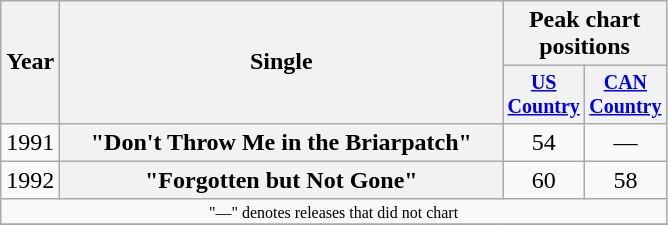<table class="wikitable plainrowheaders" style="text-align:center;">
<tr>
<th rowspan="2">Year</th>
<th rowspan="2" style="width:18em;">Single</th>
<th colspan="2">Peak chart<br>positions</th>
</tr>
<tr style="font-size:smaller;">
<th width="45"><a href='#'>US Country</a></th>
<th width="45"><a href='#'>CAN Country</a></th>
</tr>
<tr>
<td>1991</td>
<th scope="row">"Don't Throw Me in the Briarpatch"</th>
<td>54</td>
<td>—</td>
</tr>
<tr>
<td>1992</td>
<th scope="row">"Forgotten but Not Gone"</th>
<td>60</td>
<td>58</td>
</tr>
<tr>
<td colspan="4" style="font-size:8pt">"—" denotes releases that did not chart</td>
</tr>
<tr>
</tr>
</table>
